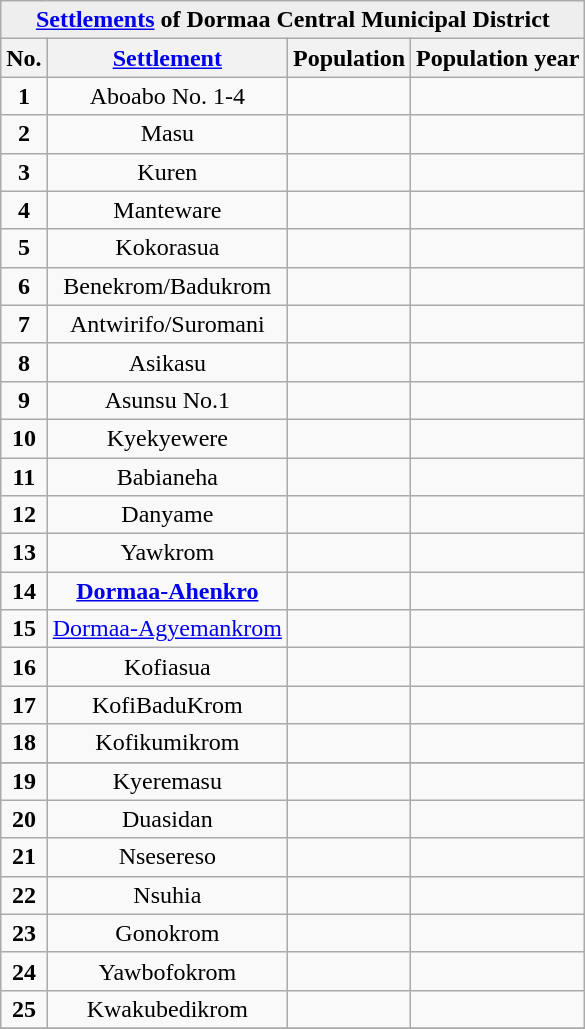<table class="wikitable sortable" style="text-align: centre;">
<tr bgcolor=#EEEEEE>
<td align=center colspan=4><strong><a href='#'>Settlements</a> of Dormaa Central Municipal District</strong></td>
</tr>
<tr ">
<th class="unsortable">No.</th>
<th class="unsortable"><a href='#'>Settlement</a></th>
<th class="unsortable">Population</th>
<th class="unsortable">Population year</th>
</tr>
<tr>
<td align=center><strong>1</strong></td>
<td align=center>Aboabo No. 1-4</td>
<td align=center></td>
<td align=center></td>
</tr>
<tr>
<td align=center><strong>2</strong></td>
<td align=center>Masu</td>
<td align=center></td>
<td align=center></td>
</tr>
<tr>
<td align=center><strong>3</strong></td>
<td align=center>Kuren</td>
<td align=center></td>
<td align=center></td>
</tr>
<tr>
<td align=center><strong>4</strong></td>
<td align=center>Manteware</td>
<td align=center></td>
<td align=center></td>
</tr>
<tr>
<td align=center><strong>5</strong></td>
<td align=center>Kokorasua</td>
<td align=center></td>
<td align=center></td>
</tr>
<tr>
<td align=center><strong>6</strong></td>
<td align=center>Benekrom/Badukrom</td>
<td align=center></td>
<td align=center></td>
</tr>
<tr>
<td align=center><strong>7</strong></td>
<td align=center>Antwirifo/Suromani</td>
<td align=center></td>
<td align=center></td>
</tr>
<tr>
<td align=center><strong>8</strong></td>
<td align=center>Asikasu</td>
<td align=center></td>
<td align=center></td>
</tr>
<tr>
<td align=center><strong>9</strong></td>
<td align=center>Asunsu No.1</td>
<td align=center></td>
<td align=center></td>
</tr>
<tr>
<td align=center><strong>10</strong></td>
<td align=center>Kyekyewere</td>
<td align=center></td>
<td align=center></td>
</tr>
<tr>
<td align=center><strong>11</strong></td>
<td align=center>Babianeha</td>
<td align=center></td>
<td align=center></td>
</tr>
<tr>
<td align=center><strong>12</strong></td>
<td align=center>Danyame</td>
<td align=center></td>
<td align=center></td>
</tr>
<tr>
<td align=center><strong>13</strong></td>
<td align=center>Yawkrom</td>
<td align=center></td>
<td align=center></td>
</tr>
<tr>
<td align=center><strong>14</strong></td>
<td align=center><strong><a href='#'>Dormaa-Ahenkro</a></strong></td>
<td align=center></td>
<td align=center></td>
</tr>
<tr>
<td align=center><strong>15</strong></td>
<td align=center><a href='#'>Dormaa-Agyemankrom</a></td>
<td align=center></td>
<td align=center></td>
</tr>
<tr>
<td align=center><strong>16</strong></td>
<td align=center>Kofiasua</td>
<td align=center></td>
<td align=center></td>
</tr>
<tr>
<td align=center><strong>17</strong></td>
<td align=center>KofiBaduKrom</td>
<td align=center></td>
<td align=center></td>
</tr>
<tr>
<td align=center><strong>18</strong></td>
<td align=center>Kofikumikrom</td>
<td align=center></td>
<td align=center></td>
</tr>
<tr>
</tr>
<tr>
<td align=center><strong>19</strong></td>
<td align=center>Kyeremasu</td>
<td align=center></td>
<td align=center></td>
</tr>
<tr>
<td align=center><strong>20</strong></td>
<td align=center>Duasidan</td>
<td align=center></td>
<td align=center></td>
</tr>
<tr>
<td align=center><strong>21</strong></td>
<td align=center>Nsesereso</td>
<td align=center></td>
<td align=center></td>
</tr>
<tr>
<td align=center><strong>22</strong></td>
<td align=center>Nsuhia</td>
<td align=center></td>
<td align=center></td>
</tr>
<tr>
<td align=center><strong>23</strong></td>
<td align=center>Gonokrom</td>
<td align=center></td>
<td align=center></td>
</tr>
<tr>
<td align=center><strong>24</strong></td>
<td align=center>Yawbofokrom</td>
<td align=center></td>
<td align=center></td>
</tr>
<tr>
<td align=center><strong>25</strong></td>
<td align=center>Kwakubedikrom</td>
<td align=center></td>
<td align=center></td>
</tr>
<tr>
</tr>
</table>
